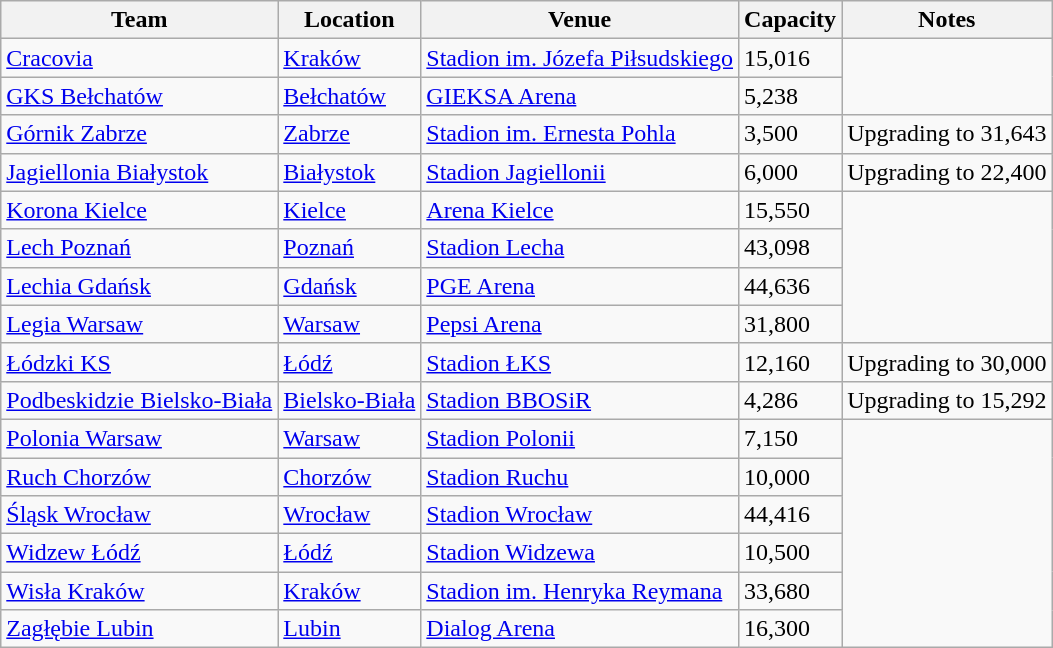<table class="wikitable sortable" style="text-align: left;">
<tr>
<th>Team</th>
<th>Location</th>
<th>Venue</th>
<th>Capacity</th>
<th>Notes</th>
</tr>
<tr>
<td><a href='#'>Cracovia</a></td>
<td><a href='#'>Kraków</a></td>
<td><a href='#'>Stadion im. Józefa Piłsudskiego</a></td>
<td>15,016</td>
</tr>
<tr>
<td><a href='#'>GKS Bełchatów</a></td>
<td><a href='#'>Bełchatów</a></td>
<td><a href='#'>GIEKSA Arena</a></td>
<td>5,238</td>
</tr>
<tr>
<td><a href='#'>Górnik Zabrze</a></td>
<td><a href='#'>Zabrze</a></td>
<td><a href='#'>Stadion im. Ernesta Pohla</a></td>
<td>3,500</td>
<td>Upgrading to 31,643</td>
</tr>
<tr>
<td><a href='#'>Jagiellonia Białystok</a></td>
<td><a href='#'>Białystok</a></td>
<td><a href='#'>Stadion Jagiellonii</a></td>
<td>6,000</td>
<td>Upgrading to 22,400</td>
</tr>
<tr>
<td><a href='#'>Korona Kielce</a></td>
<td><a href='#'>Kielce</a></td>
<td><a href='#'>Arena Kielce</a></td>
<td>15,550</td>
</tr>
<tr>
<td><a href='#'>Lech Poznań</a></td>
<td><a href='#'>Poznań</a></td>
<td><a href='#'>Stadion Lecha</a></td>
<td>43,098</td>
</tr>
<tr>
<td><a href='#'>Lechia Gdańsk</a></td>
<td><a href='#'>Gdańsk</a></td>
<td><a href='#'>PGE Arena</a></td>
<td>44,636</td>
</tr>
<tr>
<td><a href='#'>Legia Warsaw</a></td>
<td><a href='#'>Warsaw</a></td>
<td><a href='#'>Pepsi Arena</a></td>
<td>31,800</td>
</tr>
<tr>
<td><a href='#'>Łódzki KS</a></td>
<td><a href='#'>Łódź</a></td>
<td><a href='#'>Stadion ŁKS</a></td>
<td>12,160</td>
<td>Upgrading to 30,000</td>
</tr>
<tr>
<td><a href='#'>Podbeskidzie Bielsko-Biała</a></td>
<td><a href='#'>Bielsko-Biała</a></td>
<td><a href='#'>Stadion BBOSiR</a></td>
<td>4,286</td>
<td>Upgrading to 15,292</td>
</tr>
<tr>
<td><a href='#'>Polonia Warsaw</a></td>
<td><a href='#'>Warsaw</a></td>
<td><a href='#'>Stadion Polonii</a></td>
<td>7,150</td>
</tr>
<tr>
<td><a href='#'>Ruch Chorzów</a></td>
<td><a href='#'>Chorzów</a></td>
<td><a href='#'>Stadion Ruchu</a></td>
<td>10,000</td>
</tr>
<tr>
<td><a href='#'>Śląsk Wrocław</a></td>
<td><a href='#'>Wrocław</a></td>
<td><a href='#'>Stadion Wrocław</a></td>
<td>44,416</td>
</tr>
<tr>
<td><a href='#'>Widzew Łódź</a></td>
<td><a href='#'>Łódź</a></td>
<td><a href='#'>Stadion Widzewa</a></td>
<td>10,500</td>
</tr>
<tr>
<td><a href='#'>Wisła Kraków</a></td>
<td><a href='#'>Kraków</a></td>
<td><a href='#'>Stadion im. Henryka Reymana</a></td>
<td>33,680</td>
</tr>
<tr>
<td><a href='#'>Zagłębie Lubin</a></td>
<td><a href='#'>Lubin</a></td>
<td><a href='#'>Dialog Arena</a></td>
<td>16,300</td>
</tr>
</table>
